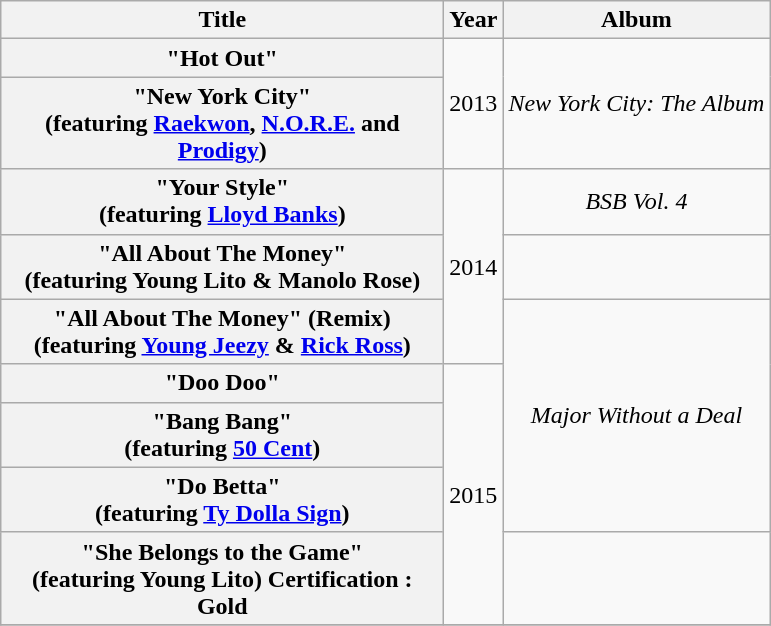<table class="wikitable plainrowheaders" style="text-align:center;" border="1">
<tr>
<th scope="col" style="width:18em;">Title</th>
<th scope="col">Year</th>
<th scope="col">Album</th>
</tr>
<tr>
<th scope="row">"Hot Out"</th>
<td rowspan="2">2013</td>
<td rowspan="2"><em>New York City: The Album</em></td>
</tr>
<tr>
<th scope="row">"New York City"<br><span>(featuring <a href='#'>Raekwon</a>, <a href='#'>N.O.R.E.</a> and <a href='#'>Prodigy</a>)</span></th>
</tr>
<tr>
<th scope="row">"Your Style"<br><span>(featuring <a href='#'>Lloyd Banks</a>)</span></th>
<td rowspan="3">2014</td>
<td rowspan="1"><em>BSB Vol. 4</em></td>
</tr>
<tr>
<th scope="row">"All About The Money"<br><span>(featuring Young Lito & Manolo Rose)</span></th>
<td></td>
</tr>
<tr>
<th scope="row">"All About The Money" (Remix)<br><span>(featuring <a href='#'>Young Jeezy</a> & <a href='#'>Rick Ross</a>)</span></th>
<td rowspan="4"><em>Major Without a Deal</em></td>
</tr>
<tr>
<th scope="row">"Doo Doo"</th>
<td rowspan="4">2015</td>
</tr>
<tr>
<th scope="row">"Bang Bang"<br><span>(featuring <a href='#'>50 Cent</a>)</span></th>
</tr>
<tr>
<th scope="row">"Do Betta"<br><span>(featuring <a href='#'>Ty Dolla Sign</a>)</span></th>
</tr>
<tr>
<th scope="row">"She Belongs to the Game"<br><span>(featuring Young Lito)</span> Certification : Gold</th>
<td></td>
</tr>
<tr>
</tr>
</table>
